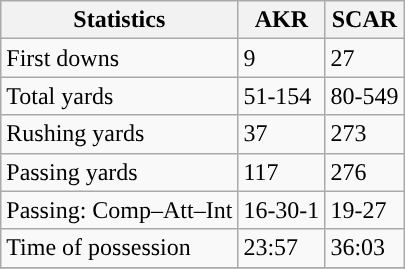<table class="wikitable" style="float: left;">
<tr>
<th>Statistics</th>
<th>AKR</th>
<th>SCAR</th>
</tr>
<tr>
<td>First downs</td>
<td>9</td>
<td>27</td>
</tr>
<tr>
<td>Total yards</td>
<td>51-154</td>
<td>80-549</td>
</tr>
<tr>
<td>Rushing yards</td>
<td>37</td>
<td>273</td>
</tr>
<tr>
<td>Passing yards</td>
<td>117</td>
<td>276</td>
</tr>
<tr>
<td>Passing: Comp–Att–Int</td>
<td>16-30-1</td>
<td>19-27</td>
</tr>
<tr>
<td>Time of possession</td>
<td>23:57</td>
<td>36:03</td>
</tr>
<tr>
</tr>
</table>
